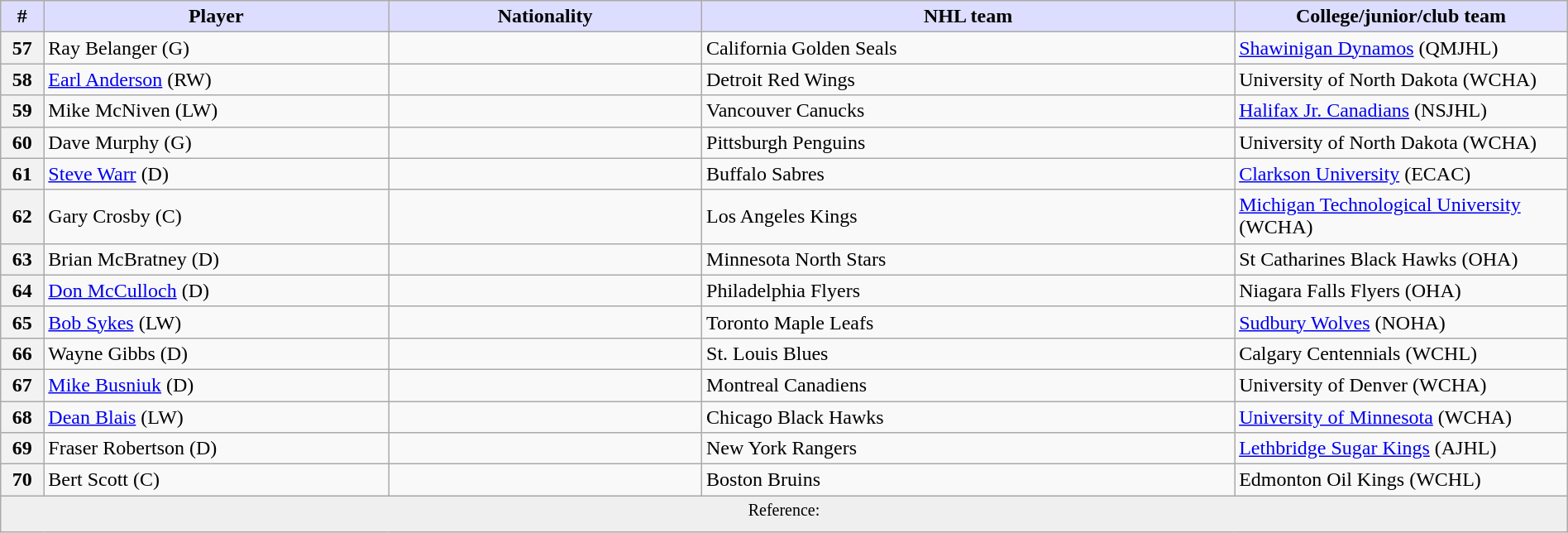<table class="wikitable" style="width: 100%">
<tr>
<th style="background:#ddf; width:2.75%;">#</th>
<th style="background:#ddf; width:22.0%;">Player</th>
<th style="background:#ddf; width:20.0%;">Nationality</th>
<th style="background:#ddf; width:34.0%;">NHL team</th>
<th style="background:#ddf; width:100.0%;">College/junior/club team</th>
</tr>
<tr>
<th>57</th>
<td>Ray Belanger (G)</td>
<td></td>
<td>California Golden Seals</td>
<td><a href='#'>Shawinigan Dynamos</a> (QMJHL)</td>
</tr>
<tr>
<th>58</th>
<td><a href='#'>Earl Anderson</a> (RW)</td>
<td></td>
<td>Detroit Red Wings</td>
<td>University of North Dakota (WCHA)</td>
</tr>
<tr>
<th>59</th>
<td>Mike McNiven (LW)</td>
<td></td>
<td>Vancouver Canucks</td>
<td><a href='#'>Halifax Jr. Canadians</a> (NSJHL)</td>
</tr>
<tr>
<th>60</th>
<td>Dave Murphy (G)</td>
<td></td>
<td>Pittsburgh Penguins</td>
<td>University of North Dakota (WCHA)</td>
</tr>
<tr>
<th>61</th>
<td><a href='#'>Steve Warr</a> (D)</td>
<td></td>
<td>Buffalo Sabres</td>
<td><a href='#'>Clarkson University</a> (ECAC)</td>
</tr>
<tr>
<th>62</th>
<td>Gary Crosby (C)</td>
<td></td>
<td>Los Angeles Kings</td>
<td><a href='#'>Michigan Technological University</a> (WCHA)</td>
</tr>
<tr>
<th>63</th>
<td>Brian McBratney (D)</td>
<td></td>
<td>Minnesota North Stars</td>
<td>St Catharines Black Hawks (OHA)</td>
</tr>
<tr>
<th>64</th>
<td><a href='#'>Don McCulloch</a> (D)</td>
<td></td>
<td>Philadelphia Flyers</td>
<td>Niagara Falls Flyers (OHA)</td>
</tr>
<tr>
<th>65</th>
<td><a href='#'>Bob Sykes</a> (LW)</td>
<td></td>
<td>Toronto Maple Leafs</td>
<td><a href='#'>Sudbury Wolves</a> (NOHA)</td>
</tr>
<tr>
<th>66</th>
<td>Wayne Gibbs (D)</td>
<td></td>
<td>St. Louis Blues</td>
<td>Calgary Centennials  (WCHL)</td>
</tr>
<tr>
<th>67</th>
<td><a href='#'>Mike Busniuk</a> (D)</td>
<td></td>
<td>Montreal Canadiens</td>
<td>University of Denver (WCHA)</td>
</tr>
<tr>
<th>68</th>
<td><a href='#'>Dean Blais</a> (LW)</td>
<td></td>
<td>Chicago Black Hawks</td>
<td><a href='#'>University of Minnesota</a> (WCHA)</td>
</tr>
<tr>
<th>69</th>
<td>Fraser Robertson (D)</td>
<td></td>
<td>New York Rangers</td>
<td><a href='#'>Lethbridge Sugar Kings</a> (AJHL)</td>
</tr>
<tr>
<th>70</th>
<td>Bert Scott (C)</td>
<td></td>
<td>Boston Bruins</td>
<td>Edmonton Oil Kings (WCHL)</td>
</tr>
<tr>
<td align=center colspan="6" bgcolor="#efefef"><sup>Reference: </sup></td>
</tr>
</table>
